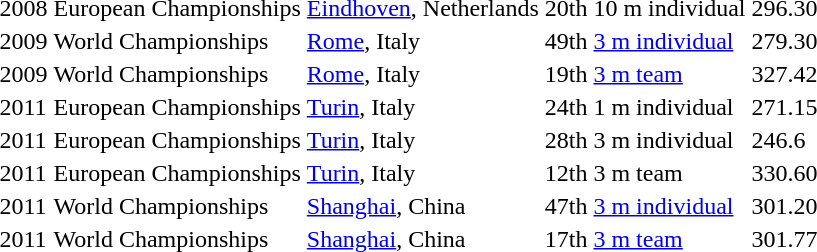<table>
<tr>
<td>2008</td>
<td>European Championships</td>
<td><a href='#'>Eindhoven</a>, Netherlands</td>
<td align="center">20th</td>
<td>10 m individual</td>
<td>296.30</td>
</tr>
<tr>
<td>2009</td>
<td>World Championships</td>
<td><a href='#'>Rome</a>, Italy</td>
<td align="center">49th</td>
<td><a href='#'>3 m individual</a></td>
<td>279.30</td>
</tr>
<tr>
<td>2009</td>
<td>World Championships</td>
<td><a href='#'>Rome</a>, Italy</td>
<td align="center">19th</td>
<td><a href='#'>3 m team</a></td>
<td>327.42</td>
</tr>
<tr>
<td>2011</td>
<td>European Championships</td>
<td><a href='#'>Turin</a>, Italy</td>
<td align="center">24th</td>
<td>1 m individual</td>
<td>271.15</td>
</tr>
<tr>
<td>2011</td>
<td>European Championships</td>
<td><a href='#'>Turin</a>, Italy</td>
<td align="center">28th</td>
<td>3 m individual</td>
<td>246.6</td>
</tr>
<tr>
<td>2011</td>
<td>European Championships</td>
<td><a href='#'>Turin</a>, Italy</td>
<td align="center">12th</td>
<td>3 m team</td>
<td>330.60</td>
</tr>
<tr>
<td>2011</td>
<td>World Championships</td>
<td><a href='#'>Shanghai</a>, China</td>
<td align="center">47th</td>
<td><a href='#'>3 m individual</a></td>
<td>301.20</td>
</tr>
<tr>
<td>2011</td>
<td>World Championships</td>
<td><a href='#'>Shanghai</a>, China</td>
<td align="center">17th</td>
<td><a href='#'>3 m team</a></td>
<td>301.77</td>
</tr>
<tr>
</tr>
</table>
